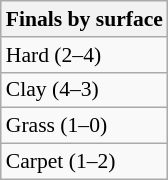<table class=wikitable style=font-size:90%>
<tr>
<th>Finals by surface</th>
</tr>
<tr>
<td>Hard (2–4)</td>
</tr>
<tr>
<td>Clay (4–3)</td>
</tr>
<tr>
<td>Grass (1–0)</td>
</tr>
<tr>
<td>Carpet (1–2)</td>
</tr>
</table>
